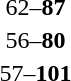<table style="text-align:center">
<tr>
<th width=200></th>
<th width=100></th>
<th width=200></th>
</tr>
<tr>
<td align=right></td>
<td>62–<strong>87</strong></td>
<td align=left><strong></strong></td>
</tr>
<tr>
<td align=right></td>
<td>56–<strong>80</strong></td>
<td align=left><strong></strong></td>
</tr>
<tr>
<td align=right></td>
<td>57–<strong>101</strong></td>
<td align=left><strong></strong></td>
</tr>
</table>
